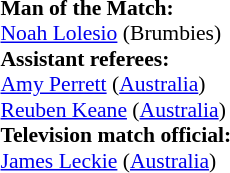<table style="width:100%;font-size:90%">
<tr>
<td><br><strong>Man of the Match:</strong>
<br><a href='#'>Noah Lolesio</a> (Brumbies)<br><strong>Assistant referees:</strong>
<br> <a href='#'>Amy Perrett</a> (<a href='#'>Australia</a>)
<br> <a href='#'>Reuben Keane</a> (<a href='#'>Australia</a>)
<br><strong>Television match official:</strong>
<br> <a href='#'>James Leckie</a> (<a href='#'>Australia</a>)</td>
</tr>
</table>
